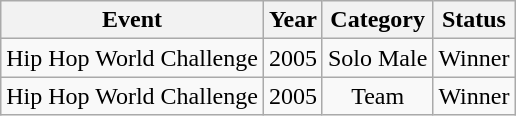<table class="wikitable">
<tr>
<th>Event</th>
<th>Year</th>
<th>Category</th>
<th>Status</th>
</tr>
<tr>
<td align="center">Hip Hop World Challenge</td>
<td>2005</td>
<td align="center">Solo Male</td>
<td align="center">Winner</td>
</tr>
<tr>
<td align="center">Hip Hop World Challenge</td>
<td>2005</td>
<td align="center">Team</td>
<td align="center">Winner</td>
</tr>
</table>
